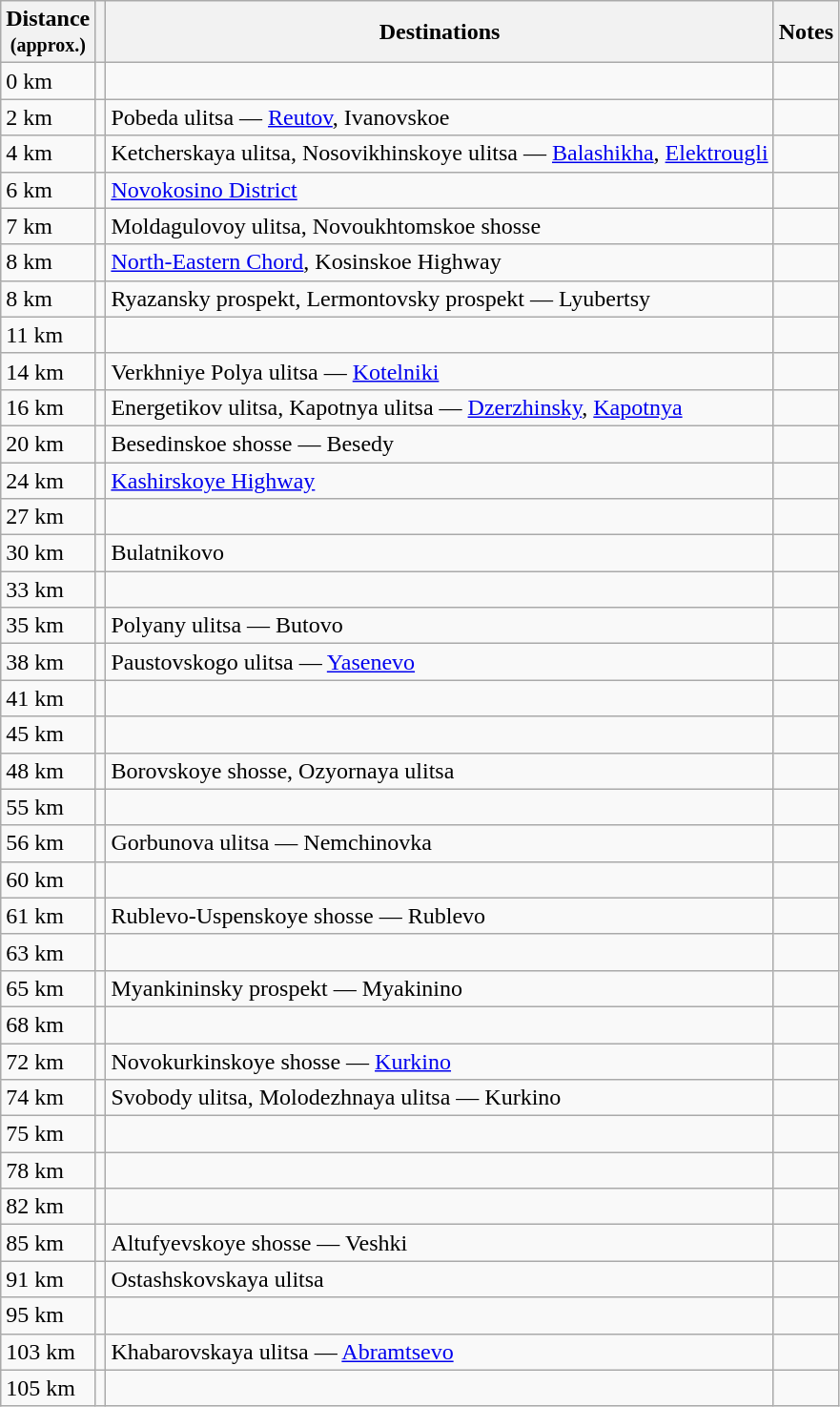<table class="wikitable">
<tr>
<th>Distance<br><small>(approx.)</small></th>
<th></th>
<th>Destinations</th>
<th>Notes</th>
</tr>
<tr>
<td>0 km</td>
<td></td>
<td></td>
<td></td>
</tr>
<tr>
<td>2 km</td>
<td></td>
<td>Pobeda ulitsa — <a href='#'>Reutov</a>, Ivanovskoe</td>
<td></td>
</tr>
<tr>
<td>4 km</td>
<td></td>
<td>Ketcherskaya ulitsa, Nosovikhinskoye ulitsa — <a href='#'>Balashikha</a>, <a href='#'>Elektrougli</a></td>
<td></td>
</tr>
<tr>
<td>6 km</td>
<td></td>
<td><a href='#'>Novokosino District</a></td>
<td></td>
</tr>
<tr>
<td>7 km</td>
<td></td>
<td>Moldagulovoy ulitsa, Novoukhtomskoe shosse</td>
<td></td>
</tr>
<tr>
<td>8 km</td>
<td></td>
<td><a href='#'>North-Eastern Chord</a>, Kosinskoe Highway</td>
<td></td>
</tr>
<tr>
<td>8 km</td>
<td></td>
<td>Ryazansky prospekt, Lermontovsky prospekt — Lyubertsy</td>
<td></td>
</tr>
<tr>
<td>11 km</td>
<td></td>
<td></td>
<td></td>
</tr>
<tr>
<td>14 km</td>
<td></td>
<td>Verkhniye Polya ulitsa — <a href='#'>Kotelniki</a></td>
<td></td>
</tr>
<tr>
<td>16 km</td>
<td></td>
<td>Energetikov ulitsa, Kapotnya ulitsa — <a href='#'>Dzerzhinsky</a>, <a href='#'>Kapotnya</a></td>
<td></td>
</tr>
<tr>
<td>20 km</td>
<td></td>
<td>Besedinskoe shosse — Besedy</td>
<td></td>
</tr>
<tr>
<td>24 km</td>
<td></td>
<td><a href='#'>Kashirskoye Highway</a></td>
<td></td>
</tr>
<tr>
<td>27 km</td>
<td></td>
<td></td>
<td></td>
</tr>
<tr>
<td>30 km</td>
<td></td>
<td>Bulatnikovo</td>
<td></td>
</tr>
<tr>
<td>33 km</td>
<td></td>
<td></td>
<td></td>
</tr>
<tr>
<td>35 km</td>
<td></td>
<td>Polyany ulitsa — Butovo</td>
<td></td>
</tr>
<tr>
<td>38 km</td>
<td></td>
<td>Paustovskogo ulitsa — <a href='#'>Yasenevo</a></td>
<td></td>
</tr>
<tr>
<td>41 km</td>
<td></td>
<td></td>
<td></td>
</tr>
<tr>
<td>45 km</td>
<td></td>
<td></td>
<td></td>
</tr>
<tr>
<td>48 km</td>
<td></td>
<td>Borovskoye shosse, Ozyornaya ulitsa</td>
<td></td>
</tr>
<tr>
<td>55 km</td>
<td></td>
<td></td>
<td></td>
</tr>
<tr>
<td>56 km</td>
<td></td>
<td>Gorbunova ulitsa — Nemchinovka</td>
<td></td>
</tr>
<tr>
<td>60 km</td>
<td></td>
<td></td>
<td></td>
</tr>
<tr>
<td>61 km</td>
<td></td>
<td>Rublevo-Uspenskoye shosse — Rublevo</td>
<td></td>
</tr>
<tr>
<td>63 km</td>
<td></td>
<td></td>
<td></td>
</tr>
<tr>
<td>65 km</td>
<td></td>
<td>Myankininsky prospekt — Myakinino</td>
<td></td>
</tr>
<tr>
<td>68 km</td>
<td></td>
<td></td>
<td></td>
</tr>
<tr>
<td>72 km</td>
<td></td>
<td>Novokurkinskoye shosse — <a href='#'>Kurkino</a></td>
<td></td>
</tr>
<tr>
<td>74 km</td>
<td></td>
<td>Svobody ulitsa, Molodezhnaya ulitsa — Kurkino</td>
<td></td>
</tr>
<tr>
<td>75 km</td>
<td></td>
<td></td>
<td></td>
</tr>
<tr>
<td>78 km</td>
<td></td>
<td></td>
<td></td>
</tr>
<tr>
<td>82 km</td>
<td></td>
<td></td>
<td></td>
</tr>
<tr>
<td>85 km</td>
<td></td>
<td>Altufyevskoye shosse — Veshki</td>
<td></td>
</tr>
<tr>
<td>91 km</td>
<td></td>
<td>Ostashskovskaya ulitsa</td>
<td></td>
</tr>
<tr>
<td>95 km</td>
<td></td>
<td></td>
<td></td>
</tr>
<tr>
<td>103 km</td>
<td></td>
<td>Khabarovskaya ulitsa — <a href='#'>Abramtsevo</a></td>
<td></td>
</tr>
<tr>
<td>105 km</td>
<td></td>
<td></td>
<td></td>
</tr>
</table>
